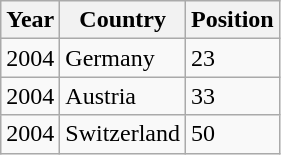<table class="wikitable">
<tr>
<th>Year</th>
<th>Country</th>
<th>Position</th>
</tr>
<tr>
<td>2004</td>
<td>Germany</td>
<td>23</td>
</tr>
<tr>
<td>2004</td>
<td>Austria</td>
<td>33</td>
</tr>
<tr>
<td>2004</td>
<td>Switzerland</td>
<td>50</td>
</tr>
</table>
